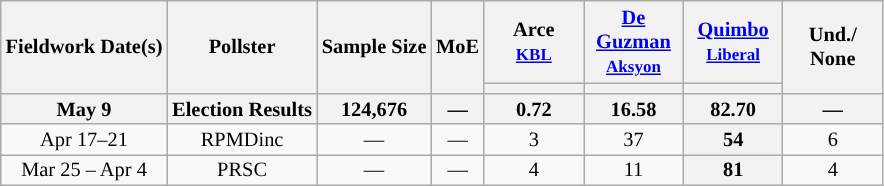<table class="wikitable" style="text-align:center;font-size:85%;line-height:14px">
<tr style="line-height:1.2">
<th rowspan="2">Fieldwork Date(s)</th>
<th rowspan="2">Pollster</th>
<th rowspan="2">Sample Size</th>
<th rowspan="2">MoE</th>
<th style="width:60px;">Arce<br><small><a href='#'>KBL</a></small></th>
<th style="width:60px;"><a href='#'>De Guzman</a><br><small><a href='#'>Aksyon</a></small></th>
<th style="width:60px;"><a href='#'>Quimbo</a><br><a href='#'><small>Liberal</small></a></th>
<th rowspan="2" style="width:60px;">Und./<br>None</th>
</tr>
<tr>
<th style="background:"></th>
<th style="background:"></th>
<th style="background:"></th>
</tr>
<tr>
<th>May 9</th>
<th>Election Results</th>
<th>124,676</th>
<th>—</th>
<th>0.72</th>
<th>16.58</th>
<th style="background-color:#">82.70</th>
<th>—</th>
</tr>
<tr>
<td>Apr 17–21</td>
<td>RPMDinc</td>
<td>—</td>
<td>—</td>
<td>3</td>
<td>37</td>
<th style="background-color:#">54</th>
<td>6</td>
</tr>
<tr>
<td>Mar 25 – Apr 4</td>
<td>PRSC</td>
<td>—</td>
<td>—</td>
<td>4</td>
<td>11</td>
<th style="background-color:#"><strong>81</strong></th>
<td>4</td>
</tr>
</table>
